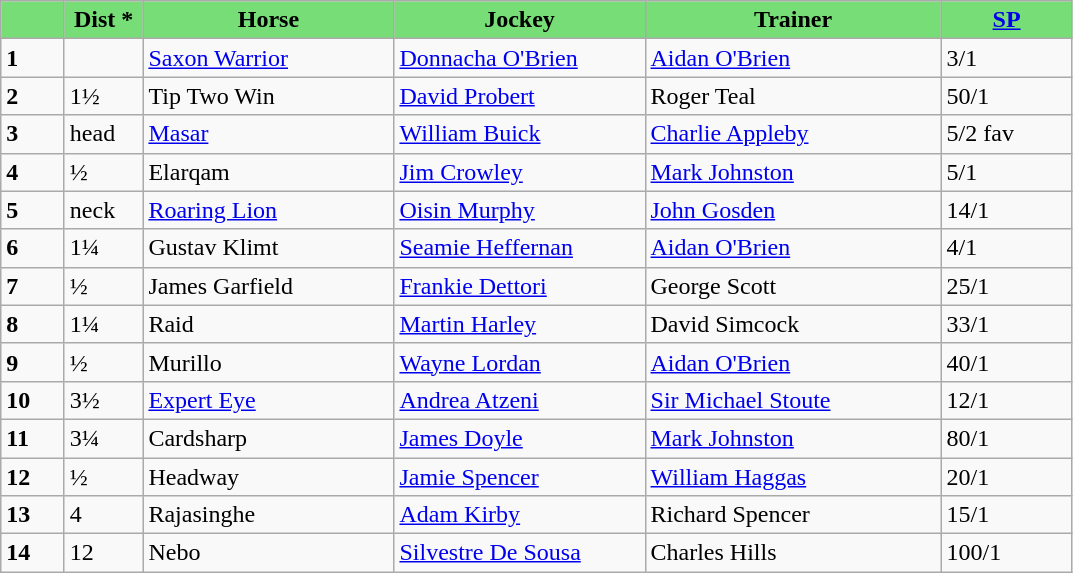<table class="wikitable">
<tr style="background:#7d7; text-align:center;">
<td style="width:35px;"></td>
<td style="width:45px;"><strong>Dist *</strong></td>
<td style="width:160px;"><strong>Horse</strong></td>
<td style="width:160px;"><strong>Jockey</strong></td>
<td style="width:190px;"><strong>Trainer</strong></td>
<td style="width:80px;"><strong><a href='#'>SP</a></strong></td>
</tr>
<tr>
<td><strong>1</strong></td>
<td></td>
<td><a href='#'>Saxon Warrior</a></td>
<td><a href='#'>Donnacha O'Brien</a></td>
<td><a href='#'>Aidan O'Brien</a></td>
<td>3/1</td>
</tr>
<tr>
<td><strong>2</strong></td>
<td>1½</td>
<td>Tip Two Win</td>
<td><a href='#'>David Probert</a></td>
<td>Roger Teal</td>
<td>50/1</td>
</tr>
<tr>
<td><strong>3</strong></td>
<td>head</td>
<td><a href='#'>Masar</a></td>
<td><a href='#'>William Buick</a></td>
<td><a href='#'>Charlie Appleby</a></td>
<td>5/2 fav</td>
</tr>
<tr>
<td><strong>4</strong></td>
<td>½</td>
<td>Elarqam</td>
<td><a href='#'>Jim Crowley</a></td>
<td><a href='#'>Mark Johnston</a></td>
<td>5/1</td>
</tr>
<tr>
<td><strong>5</strong></td>
<td>neck</td>
<td><a href='#'>Roaring Lion</a></td>
<td><a href='#'>Oisin Murphy</a></td>
<td><a href='#'>John Gosden</a></td>
<td>14/1</td>
</tr>
<tr>
<td><strong>6</strong></td>
<td>1¼</td>
<td>Gustav Klimt</td>
<td><a href='#'>Seamie Heffernan</a></td>
<td><a href='#'>Aidan O'Brien</a></td>
<td>4/1</td>
</tr>
<tr>
<td><strong>7</strong></td>
<td>½</td>
<td>James Garfield</td>
<td><a href='#'>Frankie Dettori</a></td>
<td>George Scott</td>
<td>25/1</td>
</tr>
<tr>
<td><strong>8</strong></td>
<td>1¼</td>
<td>Raid</td>
<td><a href='#'>Martin Harley</a></td>
<td>David Simcock</td>
<td>33/1</td>
</tr>
<tr>
<td><strong>9</strong></td>
<td>½</td>
<td>Murillo</td>
<td><a href='#'>Wayne Lordan</a></td>
<td><a href='#'>Aidan O'Brien</a></td>
<td>40/1</td>
</tr>
<tr>
<td><strong>10</strong></td>
<td>3½</td>
<td><a href='#'>Expert Eye</a></td>
<td><a href='#'>Andrea Atzeni</a></td>
<td><a href='#'>Sir Michael Stoute</a></td>
<td>12/1</td>
</tr>
<tr>
<td><strong>11</strong></td>
<td>3¼</td>
<td>Cardsharp</td>
<td><a href='#'>James Doyle</a></td>
<td><a href='#'>Mark Johnston</a></td>
<td>80/1</td>
</tr>
<tr>
<td><strong>12</strong></td>
<td>½</td>
<td>Headway</td>
<td><a href='#'>Jamie Spencer</a></td>
<td><a href='#'>William Haggas</a></td>
<td>20/1</td>
</tr>
<tr>
<td><strong>13</strong></td>
<td>4</td>
<td>Rajasinghe</td>
<td><a href='#'>Adam Kirby</a></td>
<td>Richard Spencer</td>
<td>15/1</td>
</tr>
<tr>
<td><strong>14</strong></td>
<td>12</td>
<td>Nebo</td>
<td><a href='#'>Silvestre De Sousa</a></td>
<td>Charles Hills</td>
<td>100/1</td>
</tr>
</table>
